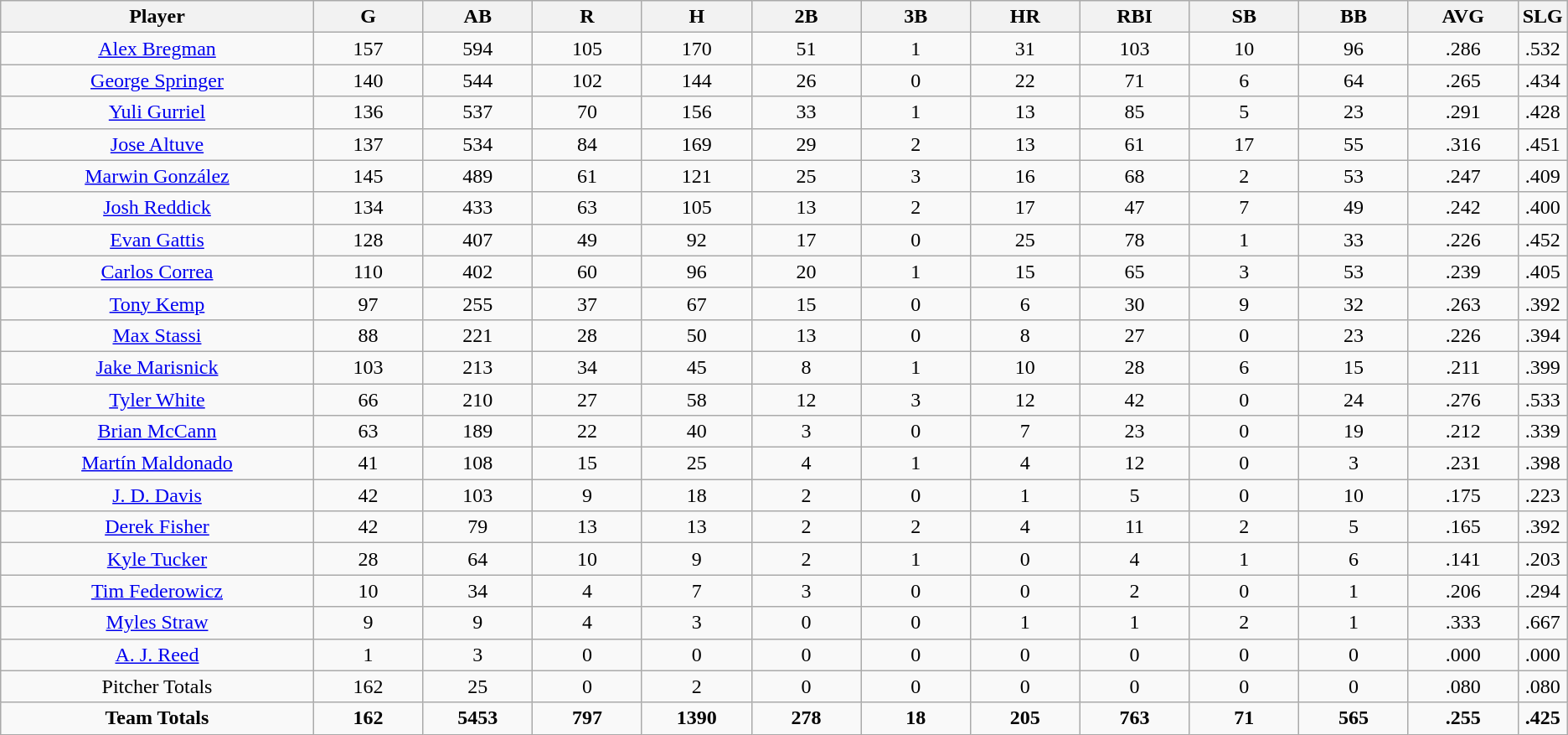<table class=wikitable style="text-align:center">
<tr>
<th bgcolor=#DDDDFF; width="20%">Player</th>
<th bgcolor=#DDDDFF; width="7%">G</th>
<th bgcolor=#DDDDFF; width="7%">AB</th>
<th bgcolor=#DDDDFF; width="7%">R</th>
<th bgcolor=#DDDDFF; width="7%">H</th>
<th bgcolor=#DDDDFF; width="7%">2B</th>
<th bgcolor=#DDDDFF; width="7%">3B</th>
<th bgcolor=#DDDDFF; width="7%">HR</th>
<th bgcolor=#DDDDFF; width="7%">RBI</th>
<th bgcolor=#DDDDFF; width="7%">SB</th>
<th bgcolor=#DDDDFF; width="7%">BB</th>
<th bgcolor=#DDDDFF; width="7%">AVG</th>
<th bgcolor=#DDDDFF; width="7%">SLG</th>
</tr>
<tr>
<td><a href='#'>Alex Bregman</a></td>
<td>157</td>
<td>594</td>
<td>105</td>
<td>170</td>
<td>51</td>
<td>1</td>
<td>31</td>
<td>103</td>
<td>10</td>
<td>96</td>
<td>.286</td>
<td>.532</td>
</tr>
<tr>
<td><a href='#'>George Springer</a></td>
<td>140</td>
<td>544</td>
<td>102</td>
<td>144</td>
<td>26</td>
<td>0</td>
<td>22</td>
<td>71</td>
<td>6</td>
<td>64</td>
<td>.265</td>
<td>.434</td>
</tr>
<tr>
<td><a href='#'>Yuli Gurriel</a></td>
<td>136</td>
<td>537</td>
<td>70</td>
<td>156</td>
<td>33</td>
<td>1</td>
<td>13</td>
<td>85</td>
<td>5</td>
<td>23</td>
<td>.291</td>
<td>.428</td>
</tr>
<tr>
<td><a href='#'>Jose Altuve</a></td>
<td>137</td>
<td>534</td>
<td>84</td>
<td>169</td>
<td>29</td>
<td>2</td>
<td>13</td>
<td>61</td>
<td>17</td>
<td>55</td>
<td>.316</td>
<td>.451</td>
</tr>
<tr>
<td><a href='#'>Marwin González</a></td>
<td>145</td>
<td>489</td>
<td>61</td>
<td>121</td>
<td>25</td>
<td>3</td>
<td>16</td>
<td>68</td>
<td>2</td>
<td>53</td>
<td>.247</td>
<td>.409</td>
</tr>
<tr>
<td><a href='#'>Josh Reddick</a></td>
<td>134</td>
<td>433</td>
<td>63</td>
<td>105</td>
<td>13</td>
<td>2</td>
<td>17</td>
<td>47</td>
<td>7</td>
<td>49</td>
<td>.242</td>
<td>.400</td>
</tr>
<tr>
<td><a href='#'>Evan Gattis</a></td>
<td>128</td>
<td>407</td>
<td>49</td>
<td>92</td>
<td>17</td>
<td>0</td>
<td>25</td>
<td>78</td>
<td>1</td>
<td>33</td>
<td>.226</td>
<td>.452</td>
</tr>
<tr>
<td><a href='#'>Carlos Correa</a></td>
<td>110</td>
<td>402</td>
<td>60</td>
<td>96</td>
<td>20</td>
<td>1</td>
<td>15</td>
<td>65</td>
<td>3</td>
<td>53</td>
<td>.239</td>
<td>.405</td>
</tr>
<tr>
<td><a href='#'>Tony Kemp</a></td>
<td>97</td>
<td>255</td>
<td>37</td>
<td>67</td>
<td>15</td>
<td>0</td>
<td>6</td>
<td>30</td>
<td>9</td>
<td>32</td>
<td>.263</td>
<td>.392</td>
</tr>
<tr>
<td><a href='#'>Max Stassi</a></td>
<td>88</td>
<td>221</td>
<td>28</td>
<td>50</td>
<td>13</td>
<td>0</td>
<td>8</td>
<td>27</td>
<td>0</td>
<td>23</td>
<td>.226</td>
<td>.394</td>
</tr>
<tr>
<td><a href='#'>Jake Marisnick</a></td>
<td>103</td>
<td>213</td>
<td>34</td>
<td>45</td>
<td>8</td>
<td>1</td>
<td>10</td>
<td>28</td>
<td>6</td>
<td>15</td>
<td>.211</td>
<td>.399</td>
</tr>
<tr>
<td><a href='#'>Tyler White</a></td>
<td>66</td>
<td>210</td>
<td>27</td>
<td>58</td>
<td>12</td>
<td>3</td>
<td>12</td>
<td>42</td>
<td>0</td>
<td>24</td>
<td>.276</td>
<td>.533</td>
</tr>
<tr>
<td><a href='#'>Brian McCann</a></td>
<td>63</td>
<td>189</td>
<td>22</td>
<td>40</td>
<td>3</td>
<td>0</td>
<td>7</td>
<td>23</td>
<td>0</td>
<td>19</td>
<td>.212</td>
<td>.339</td>
</tr>
<tr>
<td><a href='#'>Martín Maldonado</a></td>
<td>41</td>
<td>108</td>
<td>15</td>
<td>25</td>
<td>4</td>
<td>1</td>
<td>4</td>
<td>12</td>
<td>0</td>
<td>3</td>
<td>.231</td>
<td>.398</td>
</tr>
<tr>
<td><a href='#'>J. D. Davis</a></td>
<td>42</td>
<td>103</td>
<td>9</td>
<td>18</td>
<td>2</td>
<td>0</td>
<td>1</td>
<td>5</td>
<td>0</td>
<td>10</td>
<td>.175</td>
<td>.223</td>
</tr>
<tr>
<td><a href='#'>Derek Fisher</a></td>
<td>42</td>
<td>79</td>
<td>13</td>
<td>13</td>
<td>2</td>
<td>2</td>
<td>4</td>
<td>11</td>
<td>2</td>
<td>5</td>
<td>.165</td>
<td>.392</td>
</tr>
<tr>
<td><a href='#'>Kyle Tucker</a></td>
<td>28</td>
<td>64</td>
<td>10</td>
<td>9</td>
<td>2</td>
<td>1</td>
<td>0</td>
<td>4</td>
<td>1</td>
<td>6</td>
<td>.141</td>
<td>.203</td>
</tr>
<tr>
<td><a href='#'>Tim Federowicz</a></td>
<td>10</td>
<td>34</td>
<td>4</td>
<td>7</td>
<td>3</td>
<td>0</td>
<td>0</td>
<td>2</td>
<td>0</td>
<td>1</td>
<td>.206</td>
<td>.294</td>
</tr>
<tr>
<td><a href='#'>Myles Straw</a></td>
<td>9</td>
<td>9</td>
<td>4</td>
<td>3</td>
<td>0</td>
<td>0</td>
<td>1</td>
<td>1</td>
<td>2</td>
<td>1</td>
<td>.333</td>
<td>.667</td>
</tr>
<tr>
<td><a href='#'>A. J. Reed</a></td>
<td>1</td>
<td>3</td>
<td>0</td>
<td>0</td>
<td>0</td>
<td>0</td>
<td>0</td>
<td>0</td>
<td>0</td>
<td>0</td>
<td>.000</td>
<td>.000</td>
</tr>
<tr>
<td>Pitcher Totals</td>
<td>162</td>
<td>25</td>
<td>0</td>
<td>2</td>
<td>0</td>
<td>0</td>
<td>0</td>
<td>0</td>
<td>0</td>
<td>0</td>
<td>.080</td>
<td>.080</td>
</tr>
<tr>
<td><strong>Team Totals</strong></td>
<td><strong>162</strong></td>
<td><strong>5453</strong></td>
<td><strong>797</strong></td>
<td><strong>1390</strong></td>
<td><strong>278</strong></td>
<td><strong>18</strong></td>
<td><strong>205</strong></td>
<td><strong>763</strong></td>
<td><strong>71</strong></td>
<td><strong>565</strong></td>
<td><strong>.255</strong></td>
<td><strong>.425</strong></td>
</tr>
</table>
